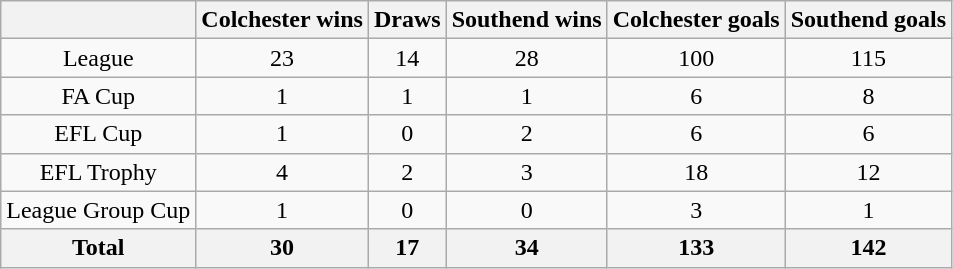<table class="wikitable" style="text-align: center;">
<tr>
<th></th>
<th>Colchester wins</th>
<th>Draws</th>
<th>Southend wins</th>
<th>Colchester goals</th>
<th>Southend goals</th>
</tr>
<tr>
<td>League</td>
<td>23</td>
<td>14</td>
<td>28</td>
<td>100</td>
<td>115</td>
</tr>
<tr>
<td>FA Cup</td>
<td>1</td>
<td>1</td>
<td>1</td>
<td>6</td>
<td>8</td>
</tr>
<tr>
<td>EFL Cup</td>
<td>1</td>
<td>0</td>
<td>2</td>
<td>6</td>
<td>6</td>
</tr>
<tr>
<td>EFL Trophy</td>
<td>4</td>
<td>2</td>
<td>3</td>
<td>18</td>
<td>12</td>
</tr>
<tr>
<td>League Group Cup</td>
<td>1</td>
<td>0</td>
<td>0</td>
<td>3</td>
<td>1</td>
</tr>
<tr>
<th>Total</th>
<th>30</th>
<th>17</th>
<th>34</th>
<th>133</th>
<th>142</th>
</tr>
</table>
